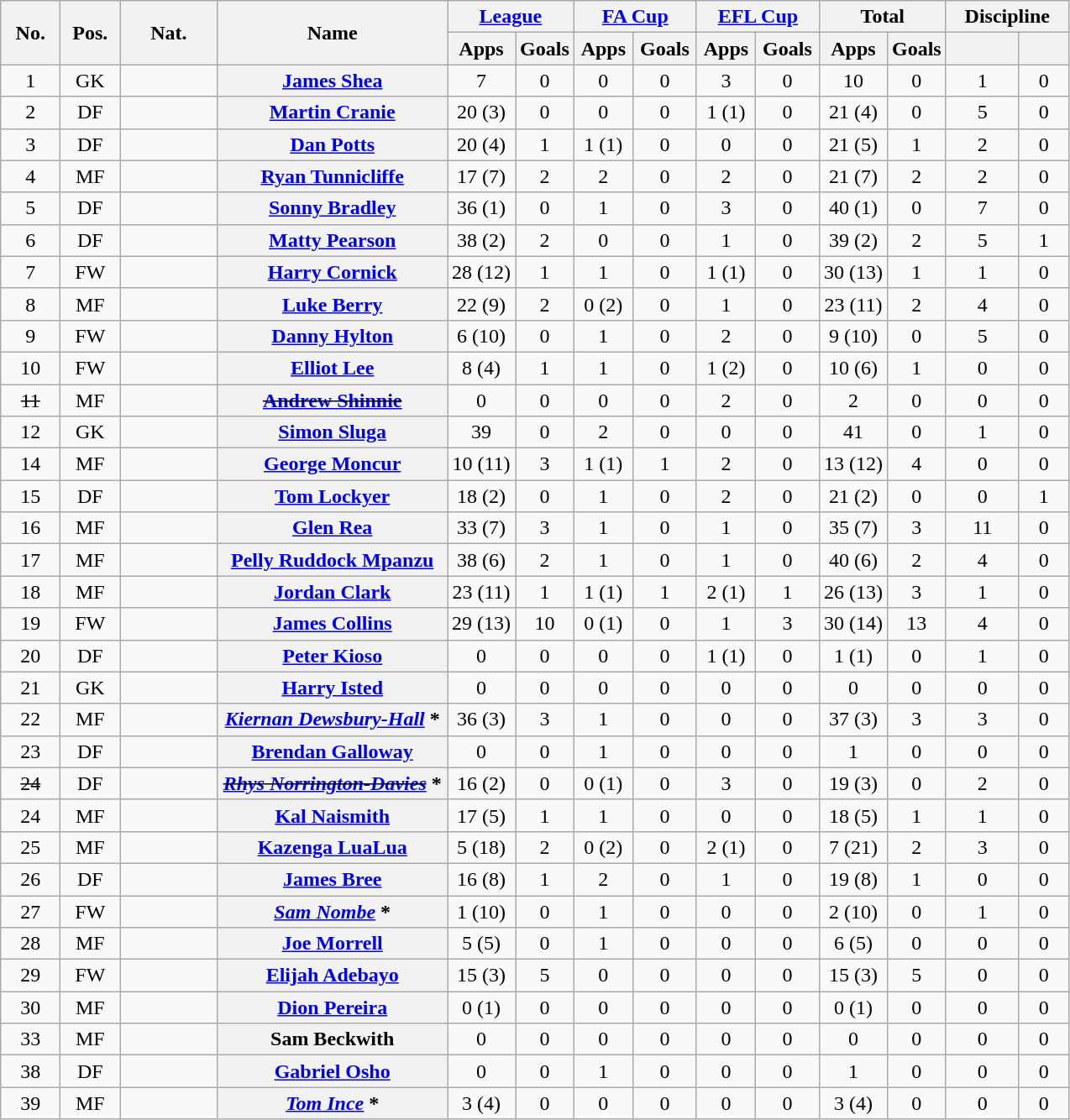<table class="wikitable plainrowheaders" style=text-align:center>
<tr>
<th rowspan=2 width=40>No.</th>
<th rowspan=2 width=40>Pos.</th>
<th rowspan=2 width=70>Nat.</th>
<th rowspan=2 width=175 scope=col>Name</th>
<th colspan=2 width=90><a href='#'>League</a></th>
<th colspan=2 width=90><a href='#'>FA Cup</a></th>
<th colspan=2 width=90><a href='#'>EFL Cup</a></th>
<th colspan=2 width=90>Total</th>
<th colspan=2 width=90>Discipline</th>
</tr>
<tr>
<th scope=col>Apps</th>
<th scope=col>Goals</th>
<th scope=col>Apps</th>
<th scope=col>Goals</th>
<th scope=col>Apps</th>
<th scope=col>Goals</th>
<th scope=col>Apps</th>
<th scope=col>Goals</th>
<th scope=col></th>
<th scope=col></th>
</tr>
<tr>
<td>1</td>
<td>GK</td>
<td align=left></td>
<th scope=row><a href='#'>James Shea</a></th>
<td>7</td>
<td>0</td>
<td>0</td>
<td>0</td>
<td>3</td>
<td>0</td>
<td>10</td>
<td>0</td>
<td>1</td>
<td>0</td>
</tr>
<tr>
<td>2</td>
<td>DF</td>
<td align=left></td>
<th scope=row><a href='#'>Martin Cranie</a></th>
<td>20 (3)</td>
<td>0</td>
<td>0</td>
<td>0</td>
<td>1 (1)</td>
<td>0</td>
<td>21 (4)</td>
<td>0</td>
<td>5</td>
<td>0</td>
</tr>
<tr>
<td>3</td>
<td>DF</td>
<td align=left></td>
<th scope=row><a href='#'>Dan Potts</a></th>
<td>20 (4)</td>
<td>1</td>
<td>1 (1)</td>
<td>0</td>
<td>0</td>
<td>0</td>
<td>21 (5)</td>
<td>1</td>
<td>2</td>
<td>0</td>
</tr>
<tr>
<td>4</td>
<td>MF</td>
<td align=left></td>
<th scope=row><a href='#'>Ryan Tunnicliffe</a></th>
<td>17 (7)</td>
<td>2</td>
<td>2</td>
<td>0</td>
<td>2</td>
<td>0</td>
<td>21 (7)</td>
<td>2</td>
<td>2</td>
<td>0</td>
</tr>
<tr>
<td>5</td>
<td>DF</td>
<td align=left></td>
<th scope=row><a href='#'>Sonny Bradley</a></th>
<td>36 (1)</td>
<td>0</td>
<td>1</td>
<td>0</td>
<td>3</td>
<td>0</td>
<td>40 (1)</td>
<td>0</td>
<td>7</td>
<td>0</td>
</tr>
<tr>
<td>6</td>
<td>DF</td>
<td align=left></td>
<th scope=row><a href='#'>Matty Pearson</a></th>
<td>38 (2)</td>
<td>2</td>
<td>0</td>
<td>0</td>
<td>1</td>
<td>0</td>
<td>39 (2)</td>
<td>2</td>
<td>5</td>
<td>1</td>
</tr>
<tr>
<td>7</td>
<td>FW</td>
<td align=left></td>
<th scope=row><a href='#'>Harry Cornick</a></th>
<td>28 (12)</td>
<td>1</td>
<td>1</td>
<td>0</td>
<td>1 (1)</td>
<td>0</td>
<td>30 (13)</td>
<td>1</td>
<td>1</td>
<td>0</td>
</tr>
<tr>
<td>8</td>
<td>MF</td>
<td align=left></td>
<th scope=row><a href='#'>Luke Berry</a></th>
<td>22 (9)</td>
<td>2</td>
<td>0 (2)</td>
<td>0</td>
<td>1</td>
<td>0</td>
<td>23 (11)</td>
<td>2</td>
<td>4</td>
<td>0</td>
</tr>
<tr>
<td>9</td>
<td>FW</td>
<td align=left></td>
<th scope=row><a href='#'>Danny Hylton</a></th>
<td>6 (10)</td>
<td>0</td>
<td>1</td>
<td>0</td>
<td>2</td>
<td>0</td>
<td>9 (10)</td>
<td>0</td>
<td>5</td>
<td>0</td>
</tr>
<tr>
<td>10</td>
<td>FW</td>
<td align=left></td>
<th scope=row><a href='#'>Elliot Lee</a></th>
<td>8 (4)</td>
<td>1</td>
<td>1</td>
<td>0</td>
<td>1 (2)</td>
<td>0</td>
<td>10 (6)</td>
<td>1</td>
<td>0</td>
<td>0</td>
</tr>
<tr>
<td><s>11</s></td>
<td>MF</td>
<td align=left></td>
<th scope=row><s><a href='#'>Andrew Shinnie</a></s> </th>
<td>0</td>
<td>0</td>
<td>0</td>
<td>0</td>
<td>2</td>
<td>0</td>
<td>2</td>
<td>0</td>
<td>0</td>
<td>0</td>
</tr>
<tr>
<td>12</td>
<td>GK</td>
<td align=left></td>
<th scope=row><a href='#'>Simon Sluga</a></th>
<td>39</td>
<td>0</td>
<td>2</td>
<td>0</td>
<td>0</td>
<td>0</td>
<td>41</td>
<td>0</td>
<td>1</td>
<td>0</td>
</tr>
<tr>
<td>14</td>
<td>MF</td>
<td align=left></td>
<th scope=row><a href='#'>George Moncur</a></th>
<td>10 (11)</td>
<td>3</td>
<td>1 (1)</td>
<td>1</td>
<td>2</td>
<td>0</td>
<td>13 (12)</td>
<td>4</td>
<td>0</td>
<td>0</td>
</tr>
<tr>
<td>15</td>
<td>DF</td>
<td align=left></td>
<th scope=row><a href='#'>Tom Lockyer</a></th>
<td>18 (2)</td>
<td>0</td>
<td>1</td>
<td>0</td>
<td>2</td>
<td>0</td>
<td>21 (2)</td>
<td>0</td>
<td>0</td>
<td>1</td>
</tr>
<tr>
<td>16</td>
<td>MF</td>
<td align=left></td>
<th scope=row><a href='#'>Glen Rea</a></th>
<td>33 (7)</td>
<td>3</td>
<td>1</td>
<td>0</td>
<td>1</td>
<td>0</td>
<td>35 (7)</td>
<td>3</td>
<td>11</td>
<td>0</td>
</tr>
<tr>
<td>17</td>
<td>MF</td>
<td align=left></td>
<th scope=row><a href='#'>Pelly Ruddock Mpanzu</a></th>
<td>38 (6)</td>
<td>2</td>
<td>1</td>
<td>0</td>
<td>1</td>
<td>0</td>
<td>40 (6)</td>
<td>2</td>
<td>4</td>
<td>0</td>
</tr>
<tr>
<td>18</td>
<td>MF</td>
<td align=left></td>
<th scope=row><a href='#'>Jordan Clark</a></th>
<td>23 (11)</td>
<td>1</td>
<td>1 (1)</td>
<td>1</td>
<td>2 (1)</td>
<td>1</td>
<td>26 (13)</td>
<td>3</td>
<td>1</td>
<td>0</td>
</tr>
<tr>
<td>19</td>
<td>FW</td>
<td align=left></td>
<th scope=row><a href='#'>James Collins</a></th>
<td>29 (13)</td>
<td>10</td>
<td>0 (1)</td>
<td>0</td>
<td>1</td>
<td>3</td>
<td>30 (14)</td>
<td>13</td>
<td>4</td>
<td>0</td>
</tr>
<tr>
<td>20</td>
<td>DF</td>
<td align=left></td>
<th scope=row><a href='#'>Peter Kioso</a></th>
<td>0</td>
<td>0</td>
<td>0</td>
<td>0</td>
<td>1 (1)</td>
<td>0</td>
<td>1 (1)</td>
<td>0</td>
<td>1</td>
<td>0</td>
</tr>
<tr>
<td>21</td>
<td>GK</td>
<td align=left></td>
<th scope=row><a href='#'>Harry Isted</a></th>
<td>0</td>
<td>0</td>
<td>0</td>
<td>0</td>
<td>0</td>
<td>0</td>
<td>0</td>
<td>0</td>
<td>0</td>
<td>0</td>
</tr>
<tr>
<td>22</td>
<td>MF</td>
<td align=left></td>
<th scope=row><em><a href='#'>Kiernan Dewsbury-Hall</a></em> *</th>
<td>36 (3)</td>
<td>3</td>
<td>1</td>
<td>0</td>
<td>0</td>
<td>0</td>
<td>37 (3)</td>
<td>3</td>
<td>3</td>
<td>0</td>
</tr>
<tr>
<td>23</td>
<td>DF</td>
<td align=left></td>
<th scope=row><a href='#'>Brendan Galloway</a></th>
<td>0</td>
<td>0</td>
<td>1</td>
<td>0</td>
<td>0</td>
<td>0</td>
<td>1</td>
<td>0</td>
<td>0</td>
<td>0</td>
</tr>
<tr>
<td><s>24</s></td>
<td>DF</td>
<td align=left></td>
<th scope=row><s><em><a href='#'>Rhys Norrington-Davies</a></em></s> * </th>
<td>16 (2)</td>
<td>0</td>
<td>0 (1)</td>
<td>0</td>
<td>3</td>
<td>0</td>
<td>19 (3)</td>
<td>0</td>
<td>2</td>
<td>0</td>
</tr>
<tr>
<td>24</td>
<td>MF</td>
<td align=left></td>
<th scope=row><a href='#'>Kal Naismith</a></th>
<td>17 (5)</td>
<td>1</td>
<td>1</td>
<td>0</td>
<td>0</td>
<td>0</td>
<td>18 (5)</td>
<td>1</td>
<td>1</td>
<td>0</td>
</tr>
<tr>
<td>25</td>
<td>MF</td>
<td align=left></td>
<th scope=row><a href='#'>Kazenga LuaLua</a></th>
<td>5 (18)</td>
<td>2</td>
<td>0 (2)</td>
<td>0</td>
<td>2 (1)</td>
<td>0</td>
<td>7 (21)</td>
<td>2</td>
<td>3</td>
<td>0</td>
</tr>
<tr>
<td>26</td>
<td>DF</td>
<td align=left></td>
<th scope=row><a href='#'>James Bree</a></th>
<td>16 (8)</td>
<td>1</td>
<td>2</td>
<td>0</td>
<td>1</td>
<td>0</td>
<td>19 (8)</td>
<td>1</td>
<td>0</td>
<td>0</td>
</tr>
<tr>
<td>27</td>
<td>FW</td>
<td align=left></td>
<th scope=row><em><a href='#'>Sam Nombe</a></em> *</th>
<td>1 (10)</td>
<td>0</td>
<td>1</td>
<td>0</td>
<td>0</td>
<td>0</td>
<td>2 (10)</td>
<td>0</td>
<td>1</td>
<td>0</td>
</tr>
<tr>
<td>28</td>
<td>MF</td>
<td align=left></td>
<th scope=row><a href='#'>Joe Morrell</a></th>
<td>5 (5)</td>
<td>0</td>
<td>1</td>
<td>0</td>
<td>0</td>
<td>0</td>
<td>6 (5)</td>
<td>0</td>
<td>0</td>
<td>0</td>
</tr>
<tr>
<td>29</td>
<td>FW</td>
<td align=left></td>
<th scope=row><a href='#'>Elijah Adebayo</a></th>
<td>15 (3)</td>
<td>5</td>
<td>0</td>
<td>0</td>
<td>0</td>
<td>0</td>
<td>15 (3)</td>
<td>5</td>
<td>0</td>
<td>0</td>
</tr>
<tr>
<td>30</td>
<td>MF</td>
<td align=left></td>
<th scope=row><a href='#'>Dion Pereira</a></th>
<td>0 (1)</td>
<td>0</td>
<td>0</td>
<td>0</td>
<td>0</td>
<td>0</td>
<td>0 (1)</td>
<td>0</td>
<td>0</td>
<td>0</td>
</tr>
<tr>
<td>33</td>
<td>MF</td>
<td align=left></td>
<th scope=row>Sam Beckwith</th>
<td>0</td>
<td>0</td>
<td>0</td>
<td>0</td>
<td>0</td>
<td>0</td>
<td>0</td>
<td>0</td>
<td>0</td>
<td>0</td>
</tr>
<tr>
<td>38</td>
<td>DF</td>
<td align=left></td>
<th scope=row><a href='#'>Gabriel Osho</a></th>
<td>0</td>
<td>0</td>
<td>1</td>
<td>0</td>
<td>0</td>
<td>0</td>
<td>1</td>
<td>0</td>
<td>0</td>
<td>0</td>
</tr>
<tr>
<td>39</td>
<td>MF</td>
<td align=left></td>
<th scope=row><em><a href='#'>Tom Ince</a></em> *</th>
<td>3 (4)</td>
<td>0</td>
<td>0</td>
<td>0</td>
<td>0</td>
<td>0</td>
<td>3 (4)</td>
<td>0</td>
<td>0</td>
<td>0</td>
</tr>
</table>
